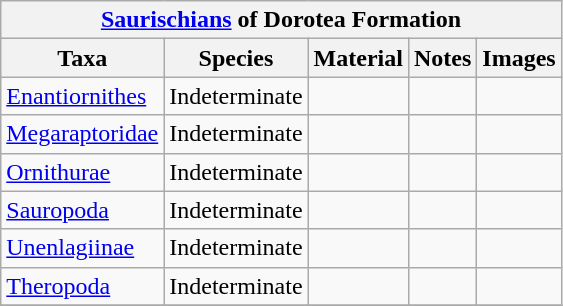<table class="wikitable">
<tr>
<th colspan="5"><a href='#'>Saurischians</a> of Dorotea Formation</th>
</tr>
<tr>
<th>Taxa</th>
<th>Species</th>
<th>Material</th>
<th>Notes</th>
<th>Images</th>
</tr>
<tr>
<td><a href='#'>Enantiornithes</a></td>
<td>Indeterminate</td>
<td></td>
<td></td>
<td></td>
</tr>
<tr>
<td><a href='#'>Megaraptoridae</a></td>
<td>Indeterminate</td>
<td></td>
<td></td>
<td></td>
</tr>
<tr>
<td><a href='#'>Ornithurae</a></td>
<td>Indeterminate</td>
<td></td>
<td></td>
<td></td>
</tr>
<tr>
<td><a href='#'>Sauropoda</a></td>
<td>Indeterminate</td>
<td></td>
<td></td>
<td></td>
</tr>
<tr>
<td><a href='#'>Unenlagiinae</a></td>
<td>Indeterminate</td>
<td></td>
<td></td>
<td></td>
</tr>
<tr>
<td><a href='#'>Theropoda</a></td>
<td>Indeterminate</td>
<td></td>
<td></td>
<td></td>
</tr>
<tr>
</tr>
</table>
